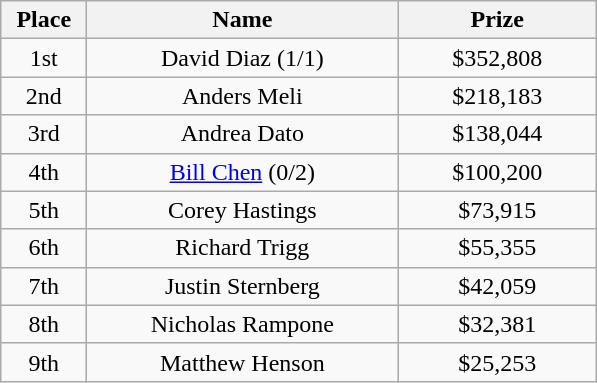<table class="wikitable">
<tr>
<th width="50">Place</th>
<th width="200">Name</th>
<th width="125">Prize</th>
</tr>
<tr>
<td align = "center">1st</td>
<td align = "center">David Diaz (1/1)</td>
<td align = "center">$352,808</td>
</tr>
<tr>
<td align = "center">2nd</td>
<td align = "center">Anders Meli</td>
<td align = "center">$218,183</td>
</tr>
<tr>
<td align = "center">3rd</td>
<td align = "center">Andrea Dato</td>
<td align = "center">$138,044</td>
</tr>
<tr>
<td align = "center">4th</td>
<td align = "center"><a href='#'>Bill Chen</a> (0/2)</td>
<td align = "center">$100,200</td>
</tr>
<tr>
<td align = "center">5th</td>
<td align = "center">Corey Hastings</td>
<td align = "center">$73,915</td>
</tr>
<tr>
<td align = "center">6th</td>
<td align = "center">Richard Trigg</td>
<td align = "center">$55,355</td>
</tr>
<tr>
<td align = "center">7th</td>
<td align = "center">Justin Sternberg</td>
<td align = "center">$42,059</td>
</tr>
<tr>
<td align = "center">8th</td>
<td align = "center">Nicholas Rampone</td>
<td align = "center">$32,381</td>
</tr>
<tr>
<td align = "center">9th</td>
<td align = "center">Matthew Henson</td>
<td align = "center">$25,253</td>
</tr>
</table>
